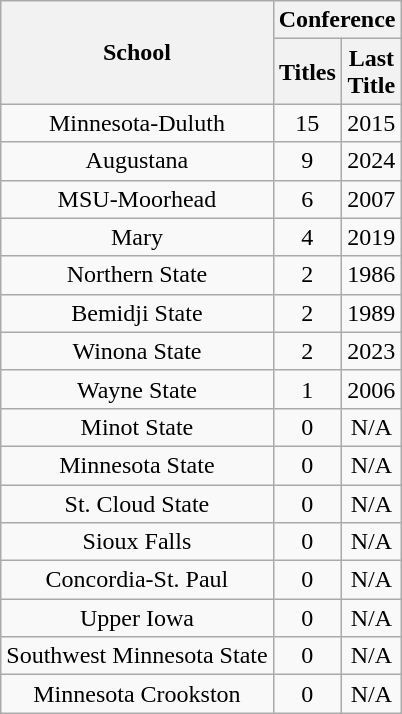<table class="wikitable sortable" style="text-align:center">
<tr>
<th rowspan=2>School</th>
<th colspan=2>Conference</th>
</tr>
<tr>
<th>Titles</th>
<th>Last<br>Title</th>
</tr>
<tr>
<td>Minnesota-Duluth</td>
<td>15</td>
<td>2015</td>
</tr>
<tr>
<td>Augustana</td>
<td>9</td>
<td>2024</td>
</tr>
<tr>
<td>MSU-Moorhead</td>
<td>6</td>
<td>2007</td>
</tr>
<tr>
<td>Mary</td>
<td>4</td>
<td>2019</td>
</tr>
<tr>
<td>Northern State</td>
<td>2</td>
<td>1986</td>
</tr>
<tr>
<td>Bemidji State</td>
<td>2</td>
<td>1989</td>
</tr>
<tr>
<td>Winona State</td>
<td>2</td>
<td>2023</td>
</tr>
<tr>
<td>Wayne State</td>
<td>1</td>
<td>2006</td>
</tr>
<tr>
<td>Minot State</td>
<td>0</td>
<td>N/A</td>
</tr>
<tr>
<td>Minnesota State</td>
<td>0</td>
<td>N/A</td>
</tr>
<tr>
<td>St. Cloud State</td>
<td>0</td>
<td>N/A</td>
</tr>
<tr>
<td>Sioux Falls</td>
<td>0</td>
<td>N/A</td>
</tr>
<tr>
<td>Concordia-St. Paul</td>
<td>0</td>
<td>N/A</td>
</tr>
<tr>
<td>Upper Iowa</td>
<td>0</td>
<td>N/A</td>
</tr>
<tr>
<td>Southwest Minnesota State</td>
<td>0</td>
<td>N/A</td>
</tr>
<tr>
<td>Minnesota Crookston</td>
<td>0</td>
<td>N/A</td>
</tr>
</table>
